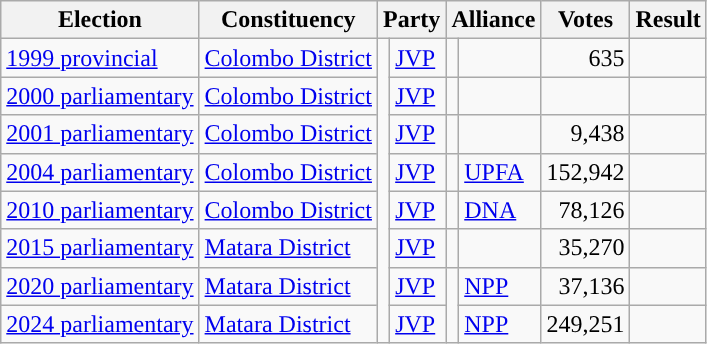<table class="wikitable" style="text-align:left;">
<tr>
<th scope="col">Election</th>
<th scope="col">Constituency</th>
<th colspan="2" scope="col">Party</th>
<th colspan="2" scope="col">Alliance</th>
<th scope="col">Votes</th>
<th scope="col">Result</th>
</tr>
<tr>
<td><a href='#'>1999 provincial</a></td>
<td><a href='#'>Colombo District</a></td>
<td rowspan="8" style="background:"></td>
<td><a href='#'>JVP</a></td>
<td></td>
<td></td>
<td align="right">635</td>
<td></td>
</tr>
<tr>
<td><a href='#'>2000 parliamentary</a></td>
<td><a href='#'>Colombo District</a></td>
<td><a href='#'>JVP</a></td>
<td></td>
<td></td>
<td align="right"></td>
<td></td>
</tr>
<tr>
<td><a href='#'>2001 parliamentary</a></td>
<td><a href='#'>Colombo District</a></td>
<td><a href='#'>JVP</a></td>
<td></td>
<td></td>
<td align="right">9,438</td>
<td></td>
</tr>
<tr>
<td><a href='#'>2004 parliamentary</a></td>
<td><a href='#'>Colombo District</a></td>
<td><a href='#'>JVP</a></td>
<td style="background:"></td>
<td><a href='#'>UPFA</a></td>
<td align="right">152,942</td>
<td></td>
</tr>
<tr>
<td><a href='#'>2010 parliamentary</a></td>
<td><a href='#'>Colombo District</a></td>
<td><a href='#'>JVP</a></td>
<td style="background:"></td>
<td><a href='#'>DNA</a></td>
<td align="right">78,126</td>
<td></td>
</tr>
<tr>
<td><a href='#'>2015 parliamentary</a></td>
<td><a href='#'>Matara District</a></td>
<td><a href='#'>JVP</a></td>
<td></td>
<td></td>
<td align="right">35,270</td>
<td></td>
</tr>
<tr>
<td><a href='#'>2020 parliamentary</a></td>
<td><a href='#'>Matara District</a></td>
<td><a href='#'>JVP</a></td>
<td rowspan="8" style="background:"></td>
<td><a href='#'>NPP</a></td>
<td align="right">37,136</td>
<td></td>
</tr>
<tr>
<td><a href='#'>2024 parliamentary</a></td>
<td><a href='#'>Matara District</a></td>
<td><a href='#'>JVP</a></td>
<td><a href='#'>NPP</a></td>
<td>249,251</td>
<td></td>
</tr>
</table>
